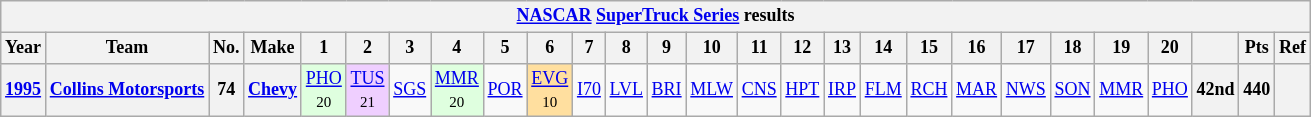<table class="wikitable" style="text-align:center; font-size:75%">
<tr>
<th colspan=45><a href='#'>NASCAR</a> <a href='#'>SuperTruck Series</a> results</th>
</tr>
<tr>
<th>Year</th>
<th>Team</th>
<th>No.</th>
<th>Make</th>
<th>1</th>
<th>2</th>
<th>3</th>
<th>4</th>
<th>5</th>
<th>6</th>
<th>7</th>
<th>8</th>
<th>9</th>
<th>10</th>
<th>11</th>
<th>12</th>
<th>13</th>
<th>14</th>
<th>15</th>
<th>16</th>
<th>17</th>
<th>18</th>
<th>19</th>
<th>20</th>
<th></th>
<th>Pts</th>
<th>Ref</th>
</tr>
<tr>
<th><a href='#'>1995</a></th>
<th><a href='#'>Collins Motorsports</a></th>
<th>74</th>
<th><a href='#'>Chevy</a></th>
<td style="background:#DFFFDF;"><a href='#'>PHO</a><br><small>20</small></td>
<td style="background:#EFCFFF;"><a href='#'>TUS</a><br><small>21</small></td>
<td><a href='#'>SGS</a></td>
<td style="background:#DFFFDF;"><a href='#'>MMR</a><br><small>20</small></td>
<td><a href='#'>POR</a></td>
<td style="background:#FFDF9F;"><a href='#'>EVG</a><br><small>10</small></td>
<td><a href='#'>I70</a></td>
<td><a href='#'>LVL</a></td>
<td><a href='#'>BRI</a></td>
<td><a href='#'>MLW</a></td>
<td><a href='#'>CNS</a></td>
<td><a href='#'>HPT</a></td>
<td><a href='#'>IRP</a></td>
<td><a href='#'>FLM</a></td>
<td><a href='#'>RCH</a></td>
<td><a href='#'>MAR</a></td>
<td><a href='#'>NWS</a></td>
<td><a href='#'>SON</a></td>
<td><a href='#'>MMR</a></td>
<td><a href='#'>PHO</a></td>
<th>42nd</th>
<th>440</th>
<th></th>
</tr>
</table>
